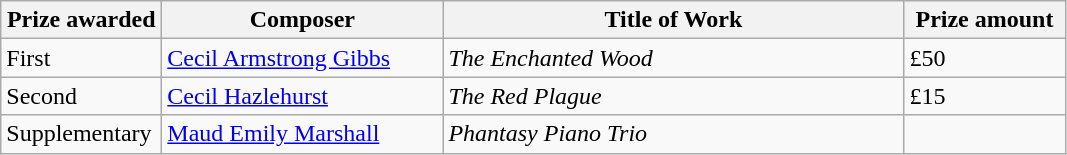<table class="wikitable">
<tr>
<th style="width: 100px;">Prize awarded</th>
<th style="width: 180px;">Composer</th>
<th style="width: 300px;">Title of Work</th>
<th style="width: 100px;">Prize amount</th>
</tr>
<tr>
<td>First</td>
<td><a href='#'>Cecil Armstrong Gibbs</a></td>
<td><em>The Enchanted Wood</em></td>
<td>£50</td>
</tr>
<tr>
<td>Second</td>
<td><a href='#'>Cecil Hazlehurst</a></td>
<td><em>The Red Plague</em></td>
<td>£15</td>
</tr>
<tr>
<td>Supplementary</td>
<td><a href='#'>Maud Emily Marshall</a></td>
<td><em>Phantasy Piano Trio</em></td>
<td></td>
</tr>
</table>
